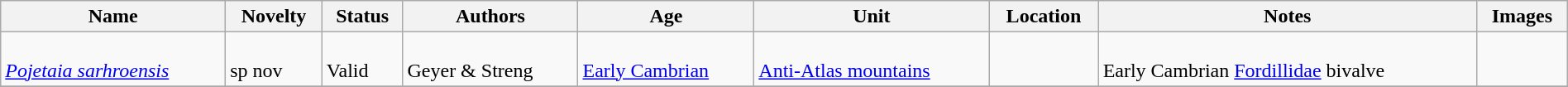<table class="wikitable sortable" align="center" width="100%">
<tr>
<th>Name</th>
<th>Novelty</th>
<th>Status</th>
<th>Authors</th>
<th>Age</th>
<th>Unit</th>
<th>Location</th>
<th>Notes</th>
<th>Images</th>
</tr>
<tr>
<td><br><em><a href='#'>Pojetaia sarhroensis</a></em></td>
<td><br>sp nov</td>
<td><br>Valid</td>
<td><br>Geyer & Streng</td>
<td><br><a href='#'>Early Cambrian</a></td>
<td><br><a href='#'>Anti-Atlas mountains</a></td>
<td><br></td>
<td><br>Early Cambrian <a href='#'>Fordillidae</a> bivalve</td>
<td></td>
</tr>
<tr>
</tr>
</table>
